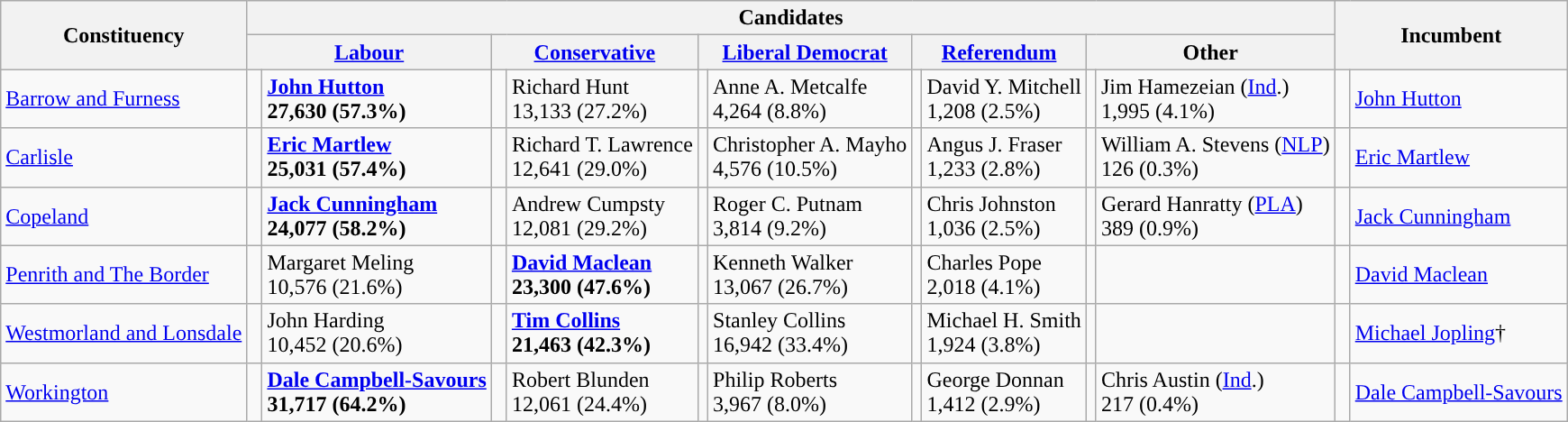<table class="wikitable">
<tr>
<th rowspan="2">Constituency</th>
<th colspan="10">Candidates</th>
<th colspan="2" rowspan="2">Incumbent</th>
</tr>
<tr>
<th colspan="2"><a href='#'>Labour</a></th>
<th colspan="2"><a href='#'>Conservative</a></th>
<th colspan="2"><a href='#'>Liberal Democrat</a></th>
<th colspan="2"><a href='#'>Referendum</a></th>
<th colspan="2">Other</th>
</tr>
<tr>
<td><a href='#'>Barrow and Furness</a></td>
<td style="color:inherit;background:"> </td>
<td><strong><a href='#'>John Hutton</a></strong><br><strong>27,630 (57.3%)</strong></td>
<td></td>
<td>Richard Hunt<br>13,133 (27.2%)</td>
<td></td>
<td>Anne A. Metcalfe<br>4,264 (8.8%)</td>
<td></td>
<td>David Y. Mitchell<br>1,208 (2.5%)</td>
<td></td>
<td>Jim Hamezeian (<a href='#'>Ind</a>.)<br>1,995 (4.1%)</td>
<td style="color:inherit;background:"> </td>
<td><a href='#'>John Hutton</a></td>
</tr>
<tr>
<td><a href='#'>Carlisle</a></td>
<td style="color:inherit;background:"> </td>
<td><strong><a href='#'>Eric Martlew</a></strong><br><strong>25,031 (57.4%)</strong></td>
<td></td>
<td>Richard T. Lawrence<br>12,641 (29.0%)</td>
<td></td>
<td>Christopher A. Mayho<br>4,576 (10.5%)</td>
<td></td>
<td>Angus J. Fraser<br>1,233 (2.8%)</td>
<td></td>
<td>William A. Stevens (<a href='#'>NLP</a>)<br>126 (0.3%)</td>
<td style="color:inherit;background:"> </td>
<td><a href='#'>Eric Martlew</a></td>
</tr>
<tr>
<td><a href='#'>Copeland</a></td>
<td style="color:inherit;background:"> </td>
<td><strong><a href='#'>Jack Cunningham</a></strong><br><strong>24,077 (58.2%)</strong></td>
<td></td>
<td>Andrew Cumpsty<br>12,081 (29.2%)</td>
<td></td>
<td>Roger C. Putnam<br>3,814 (9.2%)</td>
<td></td>
<td>Chris Johnston<br>1,036 (2.5%)</td>
<td></td>
<td>Gerard Hanratty (<a href='#'>PLA</a>)<br>389 (0.9%)</td>
<td style="color:inherit;background:"> </td>
<td><a href='#'>Jack Cunningham</a></td>
</tr>
<tr>
<td><a href='#'>Penrith and The Border</a></td>
<td></td>
<td>Margaret Meling<br>10,576 (21.6%)</td>
<td style="color:inherit;background:"> </td>
<td><strong><a href='#'>David Maclean</a></strong><br><strong>23,300 (47.6%)</strong></td>
<td></td>
<td>Kenneth Walker<br>13,067 (26.7%)</td>
<td></td>
<td>Charles Pope<br>2,018 (4.1%)</td>
<td></td>
<td></td>
<td style="color:inherit;background:"> </td>
<td><a href='#'>David Maclean</a></td>
</tr>
<tr>
<td><a href='#'>Westmorland and Lonsdale</a></td>
<td></td>
<td>John Harding<br>10,452 (20.6%)</td>
<td style="color:inherit;background:"> </td>
<td><strong><a href='#'>Tim Collins</a></strong><br><strong>21,463 (42.3%)</strong></td>
<td></td>
<td>Stanley Collins<br>16,942 (33.4%)</td>
<td></td>
<td>Michael H. Smith<br>1,924 (3.8%)</td>
<td></td>
<td></td>
<td style="color:inherit;background:"> </td>
<td><a href='#'>Michael Jopling</a>†</td>
</tr>
<tr>
<td><a href='#'>Workington</a></td>
<td style="color:inherit;background:"> </td>
<td><strong><a href='#'>Dale Campbell-Savours</a></strong><br><strong>31,717 (64.2%)</strong></td>
<td></td>
<td>Robert Blunden<br>12,061 (24.4%)</td>
<td></td>
<td>Philip Roberts<br>3,967 (8.0%)</td>
<td></td>
<td>George Donnan<br>1,412 (2.9%)</td>
<td></td>
<td>Chris Austin (<a href='#'>Ind</a>.)<br>217 (0.4%)</td>
<td style="color:inherit;background:"> </td>
<td><a href='#'>Dale Campbell-Savours</a></td>
</tr>
</table>
